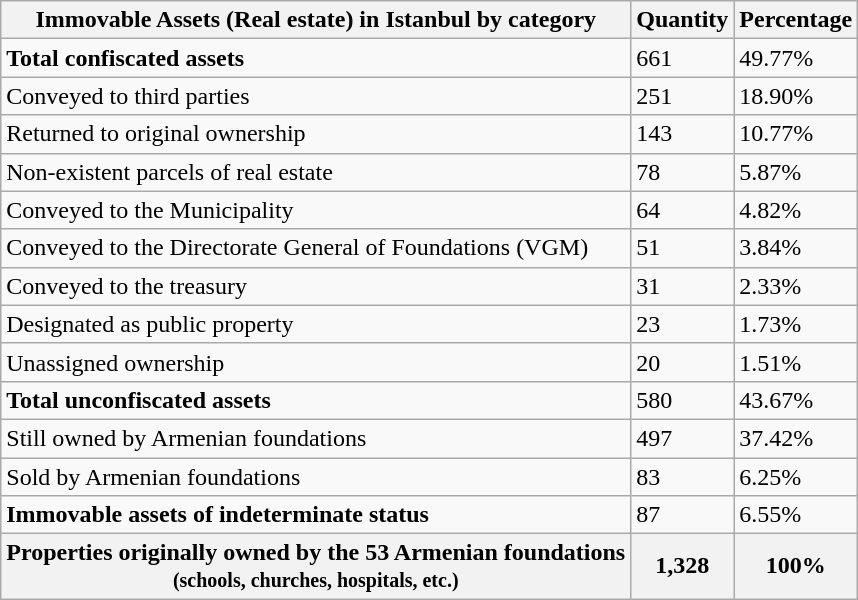<table class="wikitable">
<tr>
<th>Immovable Assets (Real estate) in Istanbul by category</th>
<th>Quantity</th>
<th>Percentage</th>
</tr>
<tr>
<td><strong>Total confiscated assets</strong></td>
<td>661</td>
<td>49.77%</td>
</tr>
<tr>
<td>Conveyed to third parties</td>
<td>251</td>
<td>18.90%</td>
</tr>
<tr>
<td>Returned to original ownership</td>
<td>143</td>
<td>10.77%</td>
</tr>
<tr>
<td>Non-existent parcels of real estate</td>
<td>78</td>
<td>5.87%</td>
</tr>
<tr>
<td>Conveyed to the Municipality</td>
<td>64</td>
<td>4.82%</td>
</tr>
<tr>
<td>Conveyed to the Directorate General of Foundations (VGM)</td>
<td>51</td>
<td>3.84%</td>
</tr>
<tr>
<td>Conveyed to the treasury</td>
<td>31</td>
<td>2.33%</td>
</tr>
<tr>
<td>Designated as public property</td>
<td>23</td>
<td>1.73%</td>
</tr>
<tr>
<td>Unassigned ownership</td>
<td>20</td>
<td>1.51%</td>
</tr>
<tr>
<td><strong>Total unconfiscated assets</strong></td>
<td>580</td>
<td>43.67%</td>
</tr>
<tr>
<td>Still owned by Armenian foundations</td>
<td>497</td>
<td>37.42%</td>
</tr>
<tr>
<td>Sold by Armenian foundations</td>
<td>83</td>
<td>6.25%</td>
</tr>
<tr>
<td><strong>Immovable assets of indeterminate status</strong></td>
<td>87</td>
<td>6.55%</td>
</tr>
<tr>
<th>Properties originally owned by the 53 Armenian foundations <br> <small>(schools, churches, hospitals, etc.)</small></th>
<th>1,328</th>
<th>100%</th>
</tr>
</table>
